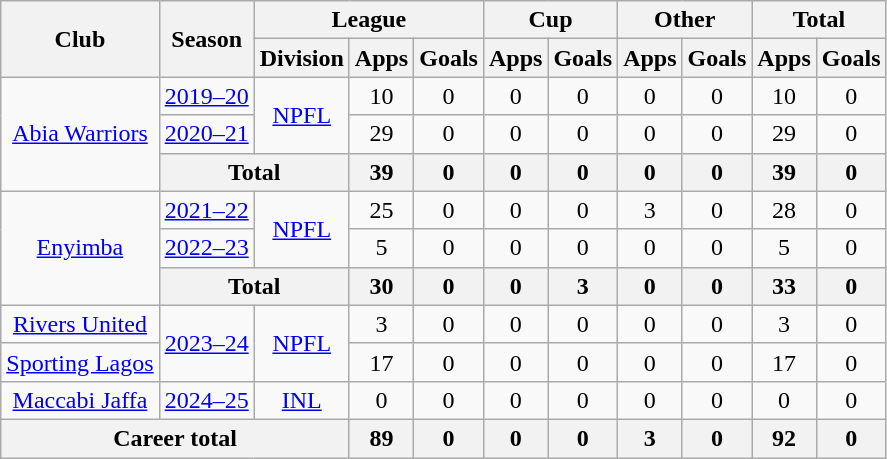<table class="wikitable" style="text-align: center">
<tr>
<th rowspan="2">Club</th>
<th rowspan="2">Season</th>
<th colspan="3">League</th>
<th colspan="2">Cup</th>
<th colspan="2">Other</th>
<th colspan="2">Total</th>
</tr>
<tr>
<th>Division</th>
<th>Apps</th>
<th>Goals</th>
<th>Apps</th>
<th>Goals</th>
<th>Apps</th>
<th>Goals</th>
<th>Apps</th>
<th>Goals</th>
</tr>
<tr>
<td rowspan="3"><a href='#'>Abia Warriors</a></td>
<td><a href='#'>2019–20</a></td>
<td rowspan="2"><a href='#'>NPFL</a></td>
<td>10</td>
<td>0</td>
<td>0</td>
<td>0</td>
<td>0</td>
<td>0</td>
<td>10</td>
<td>0</td>
</tr>
<tr>
<td><a href='#'>2020–21</a></td>
<td>29</td>
<td>0</td>
<td>0</td>
<td>0</td>
<td>0</td>
<td>0</td>
<td>29</td>
<td>0</td>
</tr>
<tr>
<th colspan="2">Total</th>
<th>39</th>
<th>0</th>
<th>0</th>
<th>0</th>
<th>0</th>
<th>0</th>
<th>39</th>
<th>0</th>
</tr>
<tr>
<td rowspan="3"><a href='#'>Enyimba</a></td>
<td><a href='#'>2021–22</a></td>
<td rowspan="2"><a href='#'>NPFL</a></td>
<td>25</td>
<td>0</td>
<td>0</td>
<td>0</td>
<td>3</td>
<td>0</td>
<td>28</td>
<td>0</td>
</tr>
<tr>
<td><a href='#'>2022–23</a></td>
<td>5</td>
<td>0</td>
<td>0</td>
<td>0</td>
<td>0</td>
<td>0</td>
<td>5</td>
<td>0</td>
</tr>
<tr>
<th colspan="2">Total</th>
<th>30</th>
<th>0</th>
<th>0</th>
<th>3</th>
<th>0</th>
<th>0</th>
<th>33</th>
<th>0</th>
</tr>
<tr>
<td><a href='#'>Rivers United</a></td>
<td rowspan="2"><a href='#'>2023–24</a></td>
<td rowspan="2"><a href='#'>NPFL</a></td>
<td>3</td>
<td>0</td>
<td>0</td>
<td>0</td>
<td>0</td>
<td>0</td>
<td>3</td>
<td>0</td>
</tr>
<tr>
<td><a href='#'>Sporting Lagos</a></td>
<td>17</td>
<td>0</td>
<td>0</td>
<td>0</td>
<td>0</td>
<td>0</td>
<td>17</td>
<td>0</td>
</tr>
<tr>
<td><a href='#'>Maccabi Jaffa</a></td>
<td><a href='#'>2024–25</a></td>
<td><a href='#'>INL</a></td>
<td>0</td>
<td>0</td>
<td>0</td>
<td>0</td>
<td>0</td>
<td>0</td>
<td>0</td>
<td>0</td>
</tr>
<tr>
<th colspan="3">Career total</th>
<th>89</th>
<th>0</th>
<th>0</th>
<th>0</th>
<th>3</th>
<th>0</th>
<th>92</th>
<th>0</th>
</tr>
</table>
